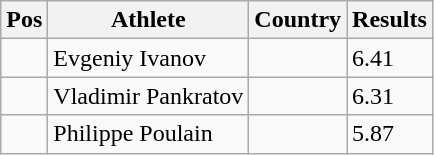<table class="wikitable">
<tr>
<th>Pos</th>
<th>Athlete</th>
<th>Country</th>
<th>Results</th>
</tr>
<tr>
<td align="center"></td>
<td>Evgeniy Ivanov</td>
<td></td>
<td>6.41</td>
</tr>
<tr>
<td align="center"></td>
<td>Vladimir Pankratov</td>
<td></td>
<td>6.31</td>
</tr>
<tr>
<td align="center"></td>
<td>Philippe Poulain</td>
<td></td>
<td>5.87</td>
</tr>
</table>
